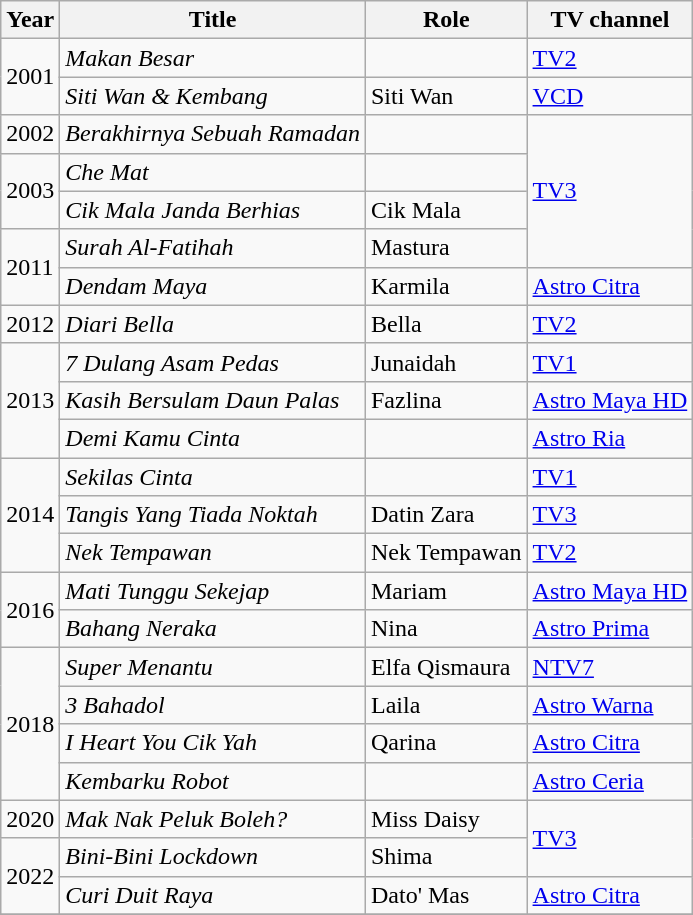<table class="wikitable">
<tr>
<th>Year</th>
<th>Title</th>
<th>Role</th>
<th>TV channel</th>
</tr>
<tr>
<td rowspan=2>2001</td>
<td><em>Makan Besar</em></td>
<td></td>
<td><a href='#'>TV2</a></td>
</tr>
<tr>
<td><em>Siti Wan & Kembang</em></td>
<td>Siti Wan</td>
<td><a href='#'>VCD</a></td>
</tr>
<tr>
<td>2002</td>
<td><em>Berakhirnya Sebuah Ramadan</em></td>
<td></td>
<td rowspan=4><a href='#'>TV3</a></td>
</tr>
<tr>
<td rowspan=2>2003</td>
<td><em>Che Mat</em></td>
<td></td>
</tr>
<tr>
<td><em>Cik Mala Janda Berhias</em></td>
<td>Cik Mala</td>
</tr>
<tr>
<td rowspan=2>2011</td>
<td><em>Surah Al-Fatihah</em></td>
<td>Mastura</td>
</tr>
<tr>
<td><em>Dendam Maya</em></td>
<td>Karmila</td>
<td><a href='#'>Astro Citra</a></td>
</tr>
<tr>
<td>2012</td>
<td><em>Diari Bella</em></td>
<td>Bella</td>
<td><a href='#'>TV2</a></td>
</tr>
<tr>
<td rowspan=3>2013</td>
<td><em>7 Dulang Asam Pedas</em></td>
<td>Junaidah</td>
<td><a href='#'>TV1</a></td>
</tr>
<tr>
<td><em>Kasih Bersulam Daun Palas</em></td>
<td>Fazlina</td>
<td><a href='#'>Astro Maya HD</a></td>
</tr>
<tr>
<td><em>Demi Kamu Cinta</em></td>
<td></td>
<td><a href='#'>Astro Ria</a></td>
</tr>
<tr>
<td rowspan=3>2014</td>
<td><em>Sekilas Cinta</em></td>
<td></td>
<td><a href='#'>TV1</a></td>
</tr>
<tr>
<td><em>Tangis Yang Tiada Noktah</em></td>
<td>Datin Zara</td>
<td><a href='#'>TV3</a></td>
</tr>
<tr>
<td><em>Nek Tempawan</em></td>
<td>Nek Tempawan</td>
<td><a href='#'>TV2</a></td>
</tr>
<tr>
<td rowspan=2>2016</td>
<td><em>Mati Tunggu Sekejap</em></td>
<td>Mariam</td>
<td><a href='#'>Astro Maya HD</a></td>
</tr>
<tr>
<td><em>Bahang Neraka</em></td>
<td>Nina</td>
<td><a href='#'>Astro Prima</a></td>
</tr>
<tr>
<td rowspan=4>2018</td>
<td><em>Super Menantu</em></td>
<td>Elfa Qismaura</td>
<td><a href='#'>NTV7</a></td>
</tr>
<tr>
<td><em>3 Bahadol</em></td>
<td>Laila</td>
<td><a href='#'>Astro Warna</a></td>
</tr>
<tr>
<td><em>I Heart You Cik Yah</em></td>
<td>Qarina</td>
<td><a href='#'>Astro Citra</a></td>
</tr>
<tr>
<td><em>Kembarku Robot</em></td>
<td></td>
<td><a href='#'>Astro Ceria</a></td>
</tr>
<tr>
<td>2020</td>
<td><em>Mak Nak Peluk Boleh?</em></td>
<td>Miss Daisy</td>
<td rowspan=2><a href='#'>TV3</a></td>
</tr>
<tr>
<td rowspan=2>2022</td>
<td><em>Bini-Bini Lockdown</em></td>
<td>Shima</td>
</tr>
<tr>
<td><em>Curi Duit Raya</em></td>
<td>Dato' Mas</td>
<td><a href='#'>Astro Citra</a></td>
</tr>
<tr>
</tr>
</table>
